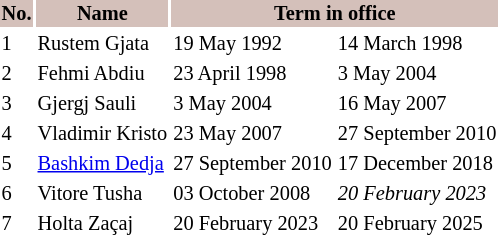<table class="toccolours" style="margin-bottom: 1em; font-size: 85%;">
<tr style="background:#d4c0ba;">
<th>No.</th>
<th>Name</th>
<th colspan=2>Term in office</th>
</tr>
<tr>
<td>1</td>
<td>Rustem Gjata</td>
<td>19 May 1992</td>
<td>14 March 1998</td>
</tr>
<tr>
<td>2</td>
<td>Fehmi Abdiu</td>
<td>23 April 1998</td>
<td>3 May 2004</td>
</tr>
<tr>
<td>3</td>
<td>Gjergj Sauli</td>
<td>3 May 2004</td>
<td>16 May 2007</td>
</tr>
<tr>
<td>4</td>
<td>Vladimir Kristo</td>
<td>23 May 2007</td>
<td>27 September 2010</td>
</tr>
<tr>
<td>5</td>
<td><a href='#'>Bashkim Dedja</a></td>
<td>27 September 2010</td>
<td>17 December 2018</td>
</tr>
<tr>
<td>6</td>
<td>Vitore Tusha</td>
<td>03 October 2008</td>
<td><em>20 February 2023</em></td>
</tr>
<tr>
<td>7</td>
<td>Holta Zaçaj</td>
<td>20 February 2023</td>
<td>20 February  2025</td>
</tr>
<tr>
</tr>
</table>
